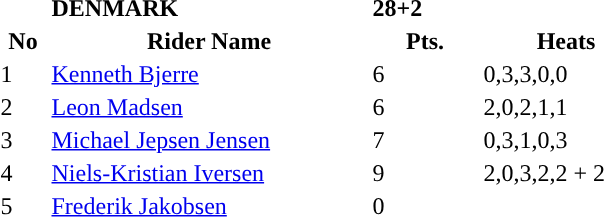<table class="toccolours">
<tr>
<td></td>
<td><strong>DENMARK</strong></td>
<td><strong>28+2</strong></td>
</tr>
<tr style="background-color:">
<th width=30px>No</th>
<th width=210px>Rider Name</th>
<th width=70px>Pts.</th>
<th width=110px>Heats</th>
</tr>
<tr style="background-color:">
<td>1</td>
<td><a href='#'>Kenneth Bjerre</a></td>
<td>6</td>
<td>0,3,3,0,0</td>
</tr>
<tr style="background-color:">
<td>2</td>
<td><a href='#'>Leon Madsen</a></td>
<td>6</td>
<td>2,0,2,1,1</td>
</tr>
<tr style="background-color:">
<td>3</td>
<td><a href='#'>Michael Jepsen Jensen</a></td>
<td>7</td>
<td>0,3,1,0,3</td>
</tr>
<tr style="background-color:">
<td>4</td>
<td><a href='#'>Niels-Kristian Iversen</a></td>
<td>9</td>
<td>2,0,3,2,2 + 2</td>
</tr>
<tr style="background-color:">
<td>5</td>
<td><a href='#'>Frederik Jakobsen</a></td>
<td>0</td>
<td></td>
</tr>
</table>
